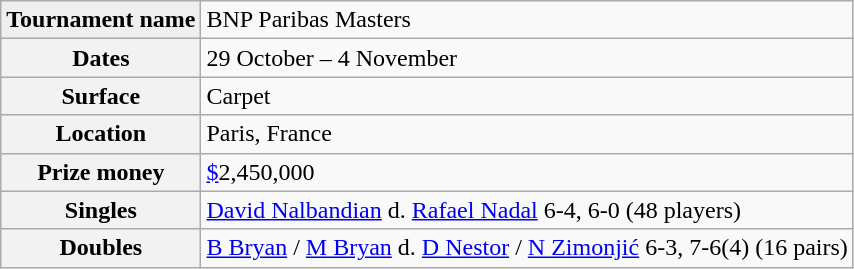<table class="wikitable">
<tr>
<td bgcolor="#EFEFEF"><strong>Tournament name</strong></td>
<td>BNP Paribas Masters</td>
</tr>
<tr>
<th>Dates</th>
<td>29 October – 4 November</td>
</tr>
<tr>
<th>Surface</th>
<td>Carpet</td>
</tr>
<tr>
<th>Location</th>
<td>Paris, France</td>
</tr>
<tr>
<th>Prize money</th>
<td><a href='#'>$</a>2,450,000</td>
</tr>
<tr>
<th>Singles</th>
<td><a href='#'>David Nalbandian</a> d. <a href='#'>Rafael Nadal</a> 6-4, 6-0 (48 players)</td>
</tr>
<tr>
<th>Doubles</th>
<td><a href='#'>B Bryan</a> / <a href='#'>M Bryan</a> d. <a href='#'>D Nestor</a> / <a href='#'>N Zimonjić</a> 6-3, 7-6(4) (16 pairs)</td>
</tr>
</table>
